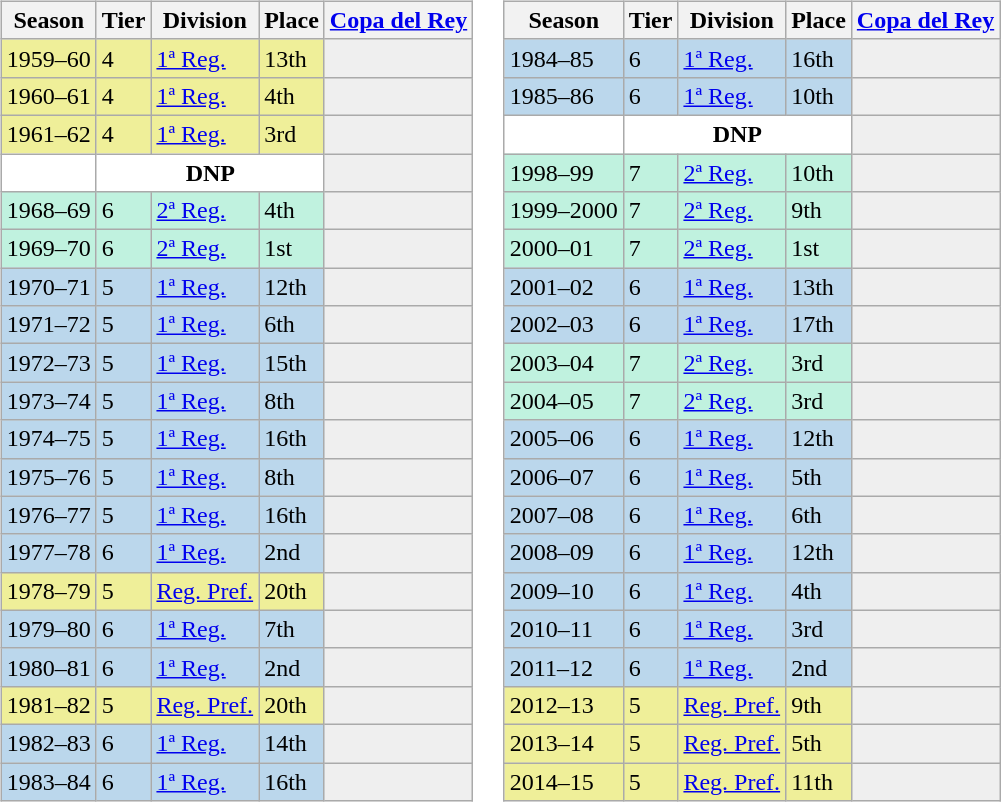<table>
<tr>
<td valign="top" width=0%><br><table class="wikitable">
<tr style="background:#f0f6fa;">
<th>Season</th>
<th>Tier</th>
<th>Division</th>
<th>Place</th>
<th><a href='#'>Copa del Rey</a></th>
</tr>
<tr>
<td style="background:#EFEF99;">1959–60</td>
<td style="background:#EFEF99;">4</td>
<td style="background:#EFEF99;"><a href='#'>1ª Reg.</a></td>
<td style="background:#EFEF99;">13th</td>
<td style="background:#efefef;"></td>
</tr>
<tr>
<td style="background:#EFEF99;">1960–61</td>
<td style="background:#EFEF99;">4</td>
<td style="background:#EFEF99;"><a href='#'>1ª Reg.</a></td>
<td style="background:#EFEF99;">4th</td>
<td style="background:#efefef;"></td>
</tr>
<tr>
<td style="background:#EFEF99;">1961–62</td>
<td style="background:#EFEF99;">4</td>
<td style="background:#EFEF99;"><a href='#'>1ª Reg.</a></td>
<td style="background:#EFEF99;">3rd</td>
<td style="background:#efefef;"></td>
</tr>
<tr>
<td style="background:#FFFFFF;"></td>
<th style="background:#FFFFFF;" colspan="3">DNP</th>
<th style="background:#efefef;"></th>
</tr>
<tr>
<td style="background:#C0F2DF;">1968–69</td>
<td style="background:#C0F2DF;">6</td>
<td style="background:#C0F2DF;"><a href='#'>2ª Reg.</a></td>
<td style="background:#C0F2DF;">4th</td>
<th style="background:#efefef;"></th>
</tr>
<tr>
<td style="background:#C0F2DF;">1969–70</td>
<td style="background:#C0F2DF;">6</td>
<td style="background:#C0F2DF;"><a href='#'>2ª Reg.</a></td>
<td style="background:#C0F2DF;">1st</td>
<th style="background:#efefef;"></th>
</tr>
<tr>
<td style="background:#BBD7EC;">1970–71</td>
<td style="background:#BBD7EC;">5</td>
<td style="background:#BBD7EC;"><a href='#'>1ª Reg.</a></td>
<td style="background:#BBD7EC;">12th</td>
<th style="background:#efefef;"></th>
</tr>
<tr>
<td style="background:#BBD7EC;">1971–72</td>
<td style="background:#BBD7EC;">5</td>
<td style="background:#BBD7EC;"><a href='#'>1ª Reg.</a></td>
<td style="background:#BBD7EC;">6th</td>
<th style="background:#efefef;"></th>
</tr>
<tr>
<td style="background:#BBD7EC;">1972–73</td>
<td style="background:#BBD7EC;">5</td>
<td style="background:#BBD7EC;"><a href='#'>1ª Reg.</a></td>
<td style="background:#BBD7EC;">15th</td>
<th style="background:#efefef;"></th>
</tr>
<tr>
<td style="background:#BBD7EC;">1973–74</td>
<td style="background:#BBD7EC;">5</td>
<td style="background:#BBD7EC;"><a href='#'>1ª Reg.</a></td>
<td style="background:#BBD7EC;">8th</td>
<th style="background:#efefef;"></th>
</tr>
<tr>
<td style="background:#BBD7EC;">1974–75</td>
<td style="background:#BBD7EC;">5</td>
<td style="background:#BBD7EC;"><a href='#'>1ª Reg.</a></td>
<td style="background:#BBD7EC;">16th</td>
<th style="background:#efefef;"></th>
</tr>
<tr>
<td style="background:#BBD7EC;">1975–76</td>
<td style="background:#BBD7EC;">5</td>
<td style="background:#BBD7EC;"><a href='#'>1ª Reg.</a></td>
<td style="background:#BBD7EC;">8th</td>
<th style="background:#efefef;"></th>
</tr>
<tr>
<td style="background:#BBD7EC;">1976–77</td>
<td style="background:#BBD7EC;">5</td>
<td style="background:#BBD7EC;"><a href='#'>1ª Reg.</a></td>
<td style="background:#BBD7EC;">16th</td>
<th style="background:#efefef;"></th>
</tr>
<tr>
<td style="background:#BBD7EC;">1977–78</td>
<td style="background:#BBD7EC;">6</td>
<td style="background:#BBD7EC;"><a href='#'>1ª Reg.</a></td>
<td style="background:#BBD7EC;">2nd</td>
<th style="background:#efefef;"></th>
</tr>
<tr>
<td style="background:#EFEF99;">1978–79</td>
<td style="background:#EFEF99;">5</td>
<td style="background:#EFEF99;"><a href='#'>Reg. Pref.</a></td>
<td style="background:#EFEF99;">20th</td>
<td style="background:#efefef;"></td>
</tr>
<tr>
<td style="background:#BBD7EC;">1979–80</td>
<td style="background:#BBD7EC;">6</td>
<td style="background:#BBD7EC;"><a href='#'>1ª Reg.</a></td>
<td style="background:#BBD7EC;">7th</td>
<th style="background:#efefef;"></th>
</tr>
<tr>
<td style="background:#BBD7EC;">1980–81</td>
<td style="background:#BBD7EC;">6</td>
<td style="background:#BBD7EC;"><a href='#'>1ª Reg.</a></td>
<td style="background:#BBD7EC;">2nd</td>
<th style="background:#efefef;"></th>
</tr>
<tr>
<td style="background:#EFEF99;">1981–82</td>
<td style="background:#EFEF99;">5</td>
<td style="background:#EFEF99;"><a href='#'>Reg. Pref.</a></td>
<td style="background:#EFEF99;">20th</td>
<td style="background:#efefef;"></td>
</tr>
<tr>
<td style="background:#BBD7EC;">1982–83</td>
<td style="background:#BBD7EC;">6</td>
<td style="background:#BBD7EC;"><a href='#'>1ª Reg.</a></td>
<td style="background:#BBD7EC;">14th</td>
<th style="background:#efefef;"></th>
</tr>
<tr>
<td style="background:#BBD7EC;">1983–84</td>
<td style="background:#BBD7EC;">6</td>
<td style="background:#BBD7EC;"><a href='#'>1ª Reg.</a></td>
<td style="background:#BBD7EC;">16th</td>
<th style="background:#efefef;"></th>
</tr>
</table>
</td>
<td valign="top" width=0%><br><table class="wikitable">
<tr style="background:#f0f6fa;">
<th>Season</th>
<th>Tier</th>
<th>Division</th>
<th>Place</th>
<th><a href='#'>Copa del Rey</a></th>
</tr>
<tr>
<td style="background:#BBD7EC;">1984–85</td>
<td style="background:#BBD7EC;">6</td>
<td style="background:#BBD7EC;"><a href='#'>1ª Reg.</a></td>
<td style="background:#BBD7EC;">16th</td>
<th style="background:#efefef;"></th>
</tr>
<tr>
<td style="background:#BBD7EC;">1985–86</td>
<td style="background:#BBD7EC;">6</td>
<td style="background:#BBD7EC;"><a href='#'>1ª Reg.</a></td>
<td style="background:#BBD7EC;">10th</td>
<th style="background:#efefef;"></th>
</tr>
<tr>
<td style="background:#FFFFFF;"></td>
<th style="background:#FFFFFF;" colspan="3">DNP</th>
<th style="background:#efefef;"></th>
</tr>
<tr>
<td style="background:#C0F2DF;">1998–99</td>
<td style="background:#C0F2DF;">7</td>
<td style="background:#C0F2DF;"><a href='#'>2ª Reg.</a></td>
<td style="background:#C0F2DF;">10th</td>
<th style="background:#efefef;"></th>
</tr>
<tr>
<td style="background:#C0F2DF;">1999–2000</td>
<td style="background:#C0F2DF;">7</td>
<td style="background:#C0F2DF;"><a href='#'>2ª Reg.</a></td>
<td style="background:#C0F2DF;">9th</td>
<th style="background:#efefef;"></th>
</tr>
<tr>
<td style="background:#C0F2DF;">2000–01</td>
<td style="background:#C0F2DF;">7</td>
<td style="background:#C0F2DF;"><a href='#'>2ª Reg.</a></td>
<td style="background:#C0F2DF;">1st</td>
<th style="background:#efefef;"></th>
</tr>
<tr>
<td style="background:#BBD7EC;">2001–02</td>
<td style="background:#BBD7EC;">6</td>
<td style="background:#BBD7EC;"><a href='#'>1ª Reg.</a></td>
<td style="background:#BBD7EC;">13th</td>
<th style="background:#efefef;"></th>
</tr>
<tr>
<td style="background:#BBD7EC;">2002–03</td>
<td style="background:#BBD7EC;">6</td>
<td style="background:#BBD7EC;"><a href='#'>1ª Reg.</a></td>
<td style="background:#BBD7EC;">17th</td>
<th style="background:#efefef;"></th>
</tr>
<tr>
<td style="background:#C0F2DF;">2003–04</td>
<td style="background:#C0F2DF;">7</td>
<td style="background:#C0F2DF;"><a href='#'>2ª Reg.</a></td>
<td style="background:#C0F2DF;">3rd</td>
<th style="background:#efefef;"></th>
</tr>
<tr>
<td style="background:#C0F2DF;">2004–05</td>
<td style="background:#C0F2DF;">7</td>
<td style="background:#C0F2DF;"><a href='#'>2ª Reg.</a></td>
<td style="background:#C0F2DF;">3rd</td>
<th style="background:#efefef;"></th>
</tr>
<tr>
<td style="background:#BBD7EC;">2005–06</td>
<td style="background:#BBD7EC;">6</td>
<td style="background:#BBD7EC;"><a href='#'>1ª Reg.</a></td>
<td style="background:#BBD7EC;">12th</td>
<th style="background:#efefef;"></th>
</tr>
<tr>
<td style="background:#BBD7EC;">2006–07</td>
<td style="background:#BBD7EC;">6</td>
<td style="background:#BBD7EC;"><a href='#'>1ª Reg.</a></td>
<td style="background:#BBD7EC;">5th</td>
<th style="background:#efefef;"></th>
</tr>
<tr>
<td style="background:#BBD7EC;">2007–08</td>
<td style="background:#BBD7EC;">6</td>
<td style="background:#BBD7EC;"><a href='#'>1ª Reg.</a></td>
<td style="background:#BBD7EC;">6th</td>
<th style="background:#efefef;"></th>
</tr>
<tr>
<td style="background:#BBD7EC;">2008–09</td>
<td style="background:#BBD7EC;">6</td>
<td style="background:#BBD7EC;"><a href='#'>1ª Reg.</a></td>
<td style="background:#BBD7EC;">12th</td>
<th style="background:#efefef;"></th>
</tr>
<tr>
<td style="background:#BBD7EC;">2009–10</td>
<td style="background:#BBD7EC;">6</td>
<td style="background:#BBD7EC;"><a href='#'>1ª Reg.</a></td>
<td style="background:#BBD7EC;">4th</td>
<th style="background:#efefef;"></th>
</tr>
<tr>
<td style="background:#BBD7EC;">2010–11</td>
<td style="background:#BBD7EC;">6</td>
<td style="background:#BBD7EC;"><a href='#'>1ª Reg.</a></td>
<td style="background:#BBD7EC;">3rd</td>
<th style="background:#efefef;"></th>
</tr>
<tr>
<td style="background:#BBD7EC;">2011–12</td>
<td style="background:#BBD7EC;">6</td>
<td style="background:#BBD7EC;"><a href='#'>1ª Reg.</a></td>
<td style="background:#BBD7EC;">2nd</td>
<th style="background:#efefef;"></th>
</tr>
<tr>
<td style="background:#EFEF99;">2012–13</td>
<td style="background:#EFEF99;">5</td>
<td style="background:#EFEF99;"><a href='#'>Reg. Pref.</a></td>
<td style="background:#EFEF99;">9th</td>
<td style="background:#efefef;"></td>
</tr>
<tr>
<td style="background:#EFEF99;">2013–14</td>
<td style="background:#EFEF99;">5</td>
<td style="background:#EFEF99;"><a href='#'>Reg. Pref.</a></td>
<td style="background:#EFEF99;">5th</td>
<td style="background:#efefef;"></td>
</tr>
<tr>
<td style="background:#EFEF99;">2014–15</td>
<td style="background:#EFEF99;">5</td>
<td style="background:#EFEF99;"><a href='#'>Reg. Pref.</a></td>
<td style="background:#EFEF99;">11th</td>
<td style="background:#efefef;"></td>
</tr>
</table>
</td>
</tr>
</table>
